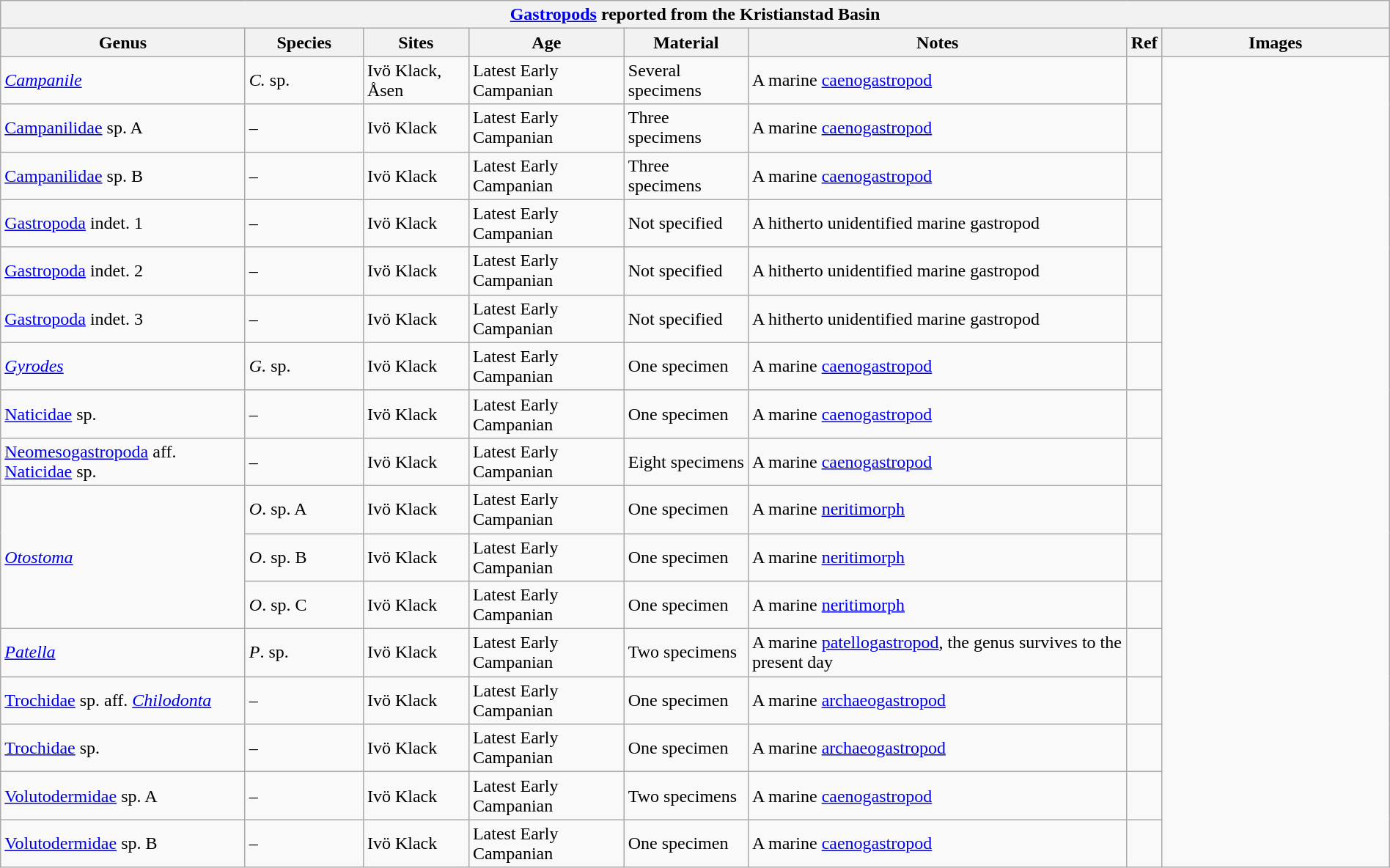<table class="wikitable sortable mw-collapsible" style="width:100%">
<tr>
<th colspan="8" style="text-align:center;"><strong><a href='#'>Gastropods</a> reported from the Kristianstad Basin</strong></th>
</tr>
<tr>
<th>Genus</th>
<th width="100px">Species</th>
<th>Sites</th>
<th>Age</th>
<th>Material</th>
<th>Notes</th>
<th>Ref</th>
<th width="200px">Images</th>
</tr>
<tr>
<td><em><a href='#'>Campanile</a></em></td>
<td><em>C.</em> sp.</td>
<td>Ivö Klack, Åsen</td>
<td>Latest Early Campanian</td>
<td>Several specimens</td>
<td>A marine <a href='#'>caenogastropod</a></td>
<td></td>
<td rowspan="17"><br></td>
</tr>
<tr>
<td><a href='#'>Campanilidae</a> sp. A</td>
<td>–</td>
<td>Ivö Klack</td>
<td>Latest Early Campanian</td>
<td>Three specimens</td>
<td>A marine <a href='#'>caenogastropod</a></td>
<td></td>
</tr>
<tr>
<td><a href='#'>Campanilidae</a> sp. B</td>
<td>–</td>
<td>Ivö Klack</td>
<td>Latest Early Campanian</td>
<td>Three specimens</td>
<td>A marine <a href='#'>caenogastropod</a></td>
<td></td>
</tr>
<tr>
<td><a href='#'>Gastropoda</a> indet. 1</td>
<td>–</td>
<td>Ivö Klack</td>
<td>Latest Early Campanian</td>
<td>Not specified</td>
<td>A hitherto unidentified marine gastropod</td>
<td></td>
</tr>
<tr>
<td><a href='#'>Gastropoda</a> indet. 2</td>
<td>–</td>
<td>Ivö Klack</td>
<td>Latest Early Campanian</td>
<td>Not specified</td>
<td>A hitherto unidentified marine gastropod</td>
<td></td>
</tr>
<tr>
<td><a href='#'>Gastropoda</a> indet. 3</td>
<td>–</td>
<td>Ivö Klack</td>
<td>Latest Early Campanian</td>
<td>Not specified</td>
<td>A hitherto unidentified marine gastropod</td>
<td></td>
</tr>
<tr>
<td><em><a href='#'>Gyrodes</a></em></td>
<td><em>G.</em> sp.</td>
<td>Ivö Klack</td>
<td>Latest Early Campanian</td>
<td>One specimen</td>
<td>A marine <a href='#'>caenogastropod</a></td>
<td></td>
</tr>
<tr>
<td><a href='#'>Naticidae</a> sp.</td>
<td>–</td>
<td>Ivö Klack</td>
<td>Latest Early Campanian</td>
<td>One specimen</td>
<td>A marine <a href='#'>caenogastropod</a></td>
<td></td>
</tr>
<tr>
<td><a href='#'>Neomesogastropoda</a> aff. <a href='#'>Naticidae</a> sp.</td>
<td>–</td>
<td>Ivö Klack</td>
<td>Latest Early Campanian</td>
<td>Eight specimens</td>
<td>A marine <a href='#'>caenogastropod</a></td>
<td></td>
</tr>
<tr>
<td rowspan="3"><em><a href='#'>Otostoma</a></em></td>
<td><em>O</em>. sp. A</td>
<td>Ivö Klack</td>
<td>Latest Early Campanian</td>
<td>One specimen</td>
<td>A marine <a href='#'>neritimorph</a></td>
<td></td>
</tr>
<tr>
<td><em>O</em>. sp. B</td>
<td>Ivö Klack</td>
<td>Latest Early Campanian</td>
<td>One specimen</td>
<td>A marine <a href='#'>neritimorph</a></td>
<td></td>
</tr>
<tr>
<td><em>O</em>. sp. C</td>
<td>Ivö Klack</td>
<td>Latest Early Campanian</td>
<td>One specimen</td>
<td>A marine <a href='#'>neritimorph</a></td>
<td></td>
</tr>
<tr>
<td><em><a href='#'>Patella</a></em></td>
<td><em>P</em>. sp.</td>
<td>Ivö Klack</td>
<td>Latest Early Campanian</td>
<td>Two specimens</td>
<td>A marine <a href='#'>patellogastropod</a>, the genus survives to the present day</td>
<td></td>
</tr>
<tr>
<td><a href='#'>Trochidae</a> sp. aff. <em><a href='#'>Chilodonta</a></em></td>
<td>–</td>
<td>Ivö Klack</td>
<td>Latest Early Campanian</td>
<td>One specimen</td>
<td>A marine <a href='#'>archaeogastropod</a></td>
<td></td>
</tr>
<tr>
<td><a href='#'>Trochidae</a> sp.</td>
<td>–</td>
<td>Ivö Klack</td>
<td>Latest Early Campanian</td>
<td>One specimen</td>
<td>A marine <a href='#'>archaeogastropod</a></td>
<td></td>
</tr>
<tr>
<td><a href='#'>Volutodermidae</a> sp. A</td>
<td>–</td>
<td>Ivö Klack</td>
<td>Latest Early Campanian</td>
<td>Two specimens</td>
<td>A marine <a href='#'>caenogastropod</a></td>
<td></td>
</tr>
<tr>
<td><a href='#'>Volutodermidae</a> sp. B</td>
<td>–</td>
<td>Ivö Klack</td>
<td>Latest Early Campanian</td>
<td>One specimen</td>
<td>A marine <a href='#'>caenogastropod</a></td>
<td></td>
</tr>
</table>
